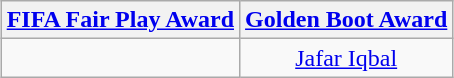<table class="wikitable" style="margin:auto">
<tr>
<th colspan="2"><a href='#'>FIFA Fair Play Award</a></th>
<th colspan="2"><a href='#'>Golden Boot Award</a></th>
</tr>
<tr>
<td colspan="2" align="center"></td>
<td colspan="2" align="center"> <a href='#'>Jafar Iqbal</a></td>
</tr>
</table>
